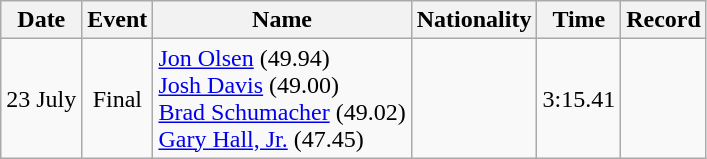<table class=wikitable style=text-align:center>
<tr>
<th>Date</th>
<th>Event</th>
<th>Name</th>
<th>Nationality</th>
<th>Time</th>
<th>Record</th>
</tr>
<tr>
<td>23 July</td>
<td>Final</td>
<td align=left><a href='#'>Jon Olsen</a> (49.94)<br><a href='#'>Josh Davis</a> (49.00)<br><a href='#'>Brad Schumacher</a> (49.02)<br><a href='#'>Gary Hall, Jr.</a> (47.45)</td>
<td align=left></td>
<td>3:15.41</td>
<td></td>
</tr>
</table>
